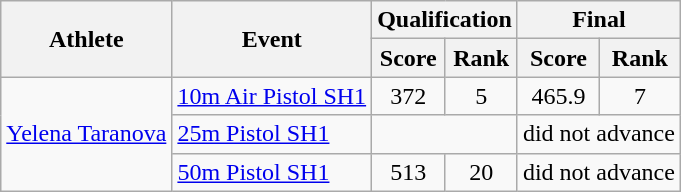<table class=wikitable>
<tr>
<th rowspan="2">Athlete</th>
<th rowspan="2">Event</th>
<th colspan="2">Qualification</th>
<th colspan="2">Final</th>
</tr>
<tr>
<th>Score</th>
<th>Rank</th>
<th>Score</th>
<th>Rank</th>
</tr>
<tr align=center>
<td align=left rowspan="3"><a href='#'>Yelena Taranova</a></td>
<td align=left><a href='#'>10m Air Pistol SH1</a></td>
<td align=center>372</td>
<td align=center>5</td>
<td>465.9</td>
<td align=center>7</td>
</tr>
<tr align=center>
<td align=left><a href='#'>25m Pistol SH1</a></td>
<td align=center colspan=2></td>
<td align=center colspan=2>did not advance</td>
</tr>
<tr align=center>
<td align=left><a href='#'>50m Pistol SH1</a></td>
<td>513</td>
<td>20</td>
<td colspan=2>did not advance</td>
</tr>
</table>
